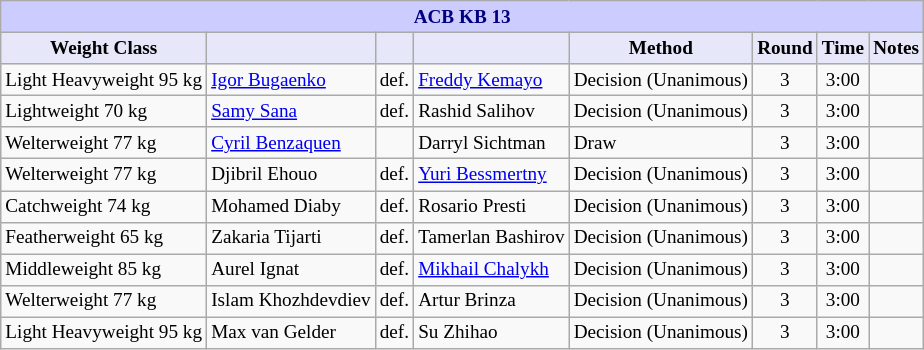<table class="wikitable" style="font-size: 80%;">
<tr>
<th colspan="8" style="background-color: #ccf; color: #000080; text-align: center;"><strong>ACB KB 13</strong></th>
</tr>
<tr>
<th colspan="1" style="background-color: #E6E8FA; color: #000000; text-align: center;">Weight Class</th>
<th colspan="1" style="background-color: #E6E8FA; color: #000000; text-align: center;"></th>
<th colspan="1" style="background-color: #E6E8FA; color: #000000; text-align: center;"></th>
<th colspan="1" style="background-color: #E6E8FA; color: #000000; text-align: center;"></th>
<th colspan="1" style="background-color: #E6E8FA; color: #000000; text-align: center;">Method</th>
<th colspan="1" style="background-color: #E6E8FA; color: #000000; text-align: center;">Round</th>
<th colspan="1" style="background-color: #E6E8FA; color: #000000; text-align: center;">Time</th>
<th colspan="1" style="background-color: #E6E8FA; color: #000000; text-align: center;">Notes</th>
</tr>
<tr>
<td>Light Heavyweight 95 kg</td>
<td> <a href='#'>Igor Bugaenko</a></td>
<td align=center>def.</td>
<td> <a href='#'>Freddy Kemayo</a></td>
<td>Decision (Unanimous)</td>
<td align=center>3</td>
<td align=center>3:00</td>
<td></td>
</tr>
<tr>
<td>Lightweight 70 kg</td>
<td> <a href='#'>Samy Sana</a></td>
<td align=center>def.</td>
<td> Rashid Salihov</td>
<td>Decision (Unanimous)</td>
<td align=center>3</td>
<td align=center>3:00</td>
<td></td>
</tr>
<tr>
<td>Welterweight 77 kg</td>
<td> <a href='#'>Cyril Benzaquen</a></td>
<td align=center></td>
<td> Darryl Sichtman</td>
<td>Draw</td>
<td align=center>3</td>
<td align=center>3:00</td>
<td></td>
</tr>
<tr>
<td>Welterweight 77 kg</td>
<td> Djibril Ehouo</td>
<td align=center>def.</td>
<td> <a href='#'>Yuri Bessmertny</a></td>
<td>Decision (Unanimous)</td>
<td align=center>3</td>
<td align=center>3:00</td>
<td></td>
</tr>
<tr>
<td>Catchweight 74 kg</td>
<td> Mohamed Diaby</td>
<td align=center>def.</td>
<td> Rosario Presti</td>
<td>Decision (Unanimous)</td>
<td align=center>3</td>
<td align=center>3:00</td>
<td></td>
</tr>
<tr>
<td>Featherweight 65 kg</td>
<td> Zakaria Tijarti</td>
<td align=center>def.</td>
<td> Tamerlan Bashirov</td>
<td>Decision (Unanimous)</td>
<td align=center>3</td>
<td align=center>3:00</td>
<td></td>
</tr>
<tr>
<td>Middleweight 85 kg</td>
<td> Aurel Ignat</td>
<td align=center>def.</td>
<td> <a href='#'>Mikhail Chalykh</a></td>
<td>Decision (Unanimous)</td>
<td align=center>3</td>
<td align=center>3:00</td>
<td></td>
</tr>
<tr>
<td>Welterweight 77 kg</td>
<td> Islam Khozhdevdiev</td>
<td align=center>def.</td>
<td> Artur Brinza</td>
<td>Decision (Unanimous)</td>
<td align=center>3</td>
<td align=center>3:00</td>
<td></td>
</tr>
<tr>
<td>Light Heavyweight 95 kg</td>
<td> Max van Gelder</td>
<td align=center>def.</td>
<td> Su Zhihao</td>
<td>Decision (Unanimous)</td>
<td align=center>3</td>
<td align=center>3:00</td>
<td></td>
</tr>
</table>
